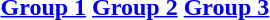<table>
<tr valign=top>
<th align="center"><a href='#'>Group 1</a></th>
<th align="center"><a href='#'>Group 2</a></th>
<th align="center"><a href='#'>Group 3</a></th>
</tr>
<tr valign=top>
<td></td>
<td></td>
<td></td>
</tr>
<tr valign=top>
</tr>
</table>
